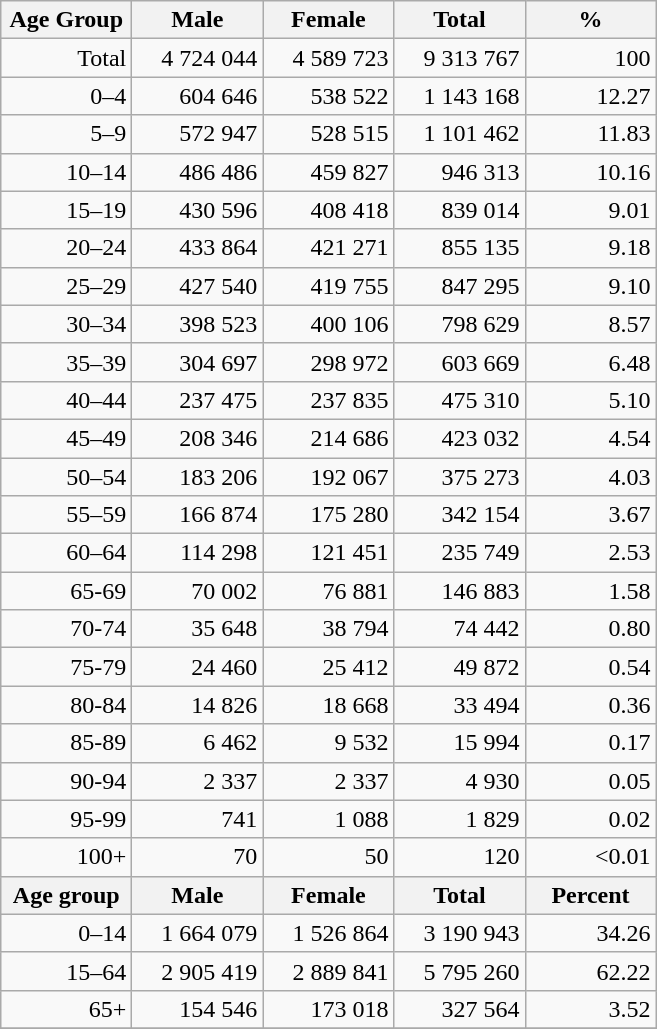<table class="wikitable">
<tr>
<th width="80pt">Age Group</th>
<th width="80pt">Male</th>
<th width="80pt">Female</th>
<th width="80pt">Total</th>
<th width="80pt">%</th>
</tr>
<tr>
<td align="right">Total</td>
<td align="right">4 724 044</td>
<td align="right">4 589 723</td>
<td align="right">9 313 767</td>
<td align="right">100</td>
</tr>
<tr>
<td align="right">0–4</td>
<td align="right">604 646</td>
<td align="right">538 522</td>
<td align="right">1 143 168</td>
<td align="right">12.27</td>
</tr>
<tr>
<td align="right">5–9</td>
<td align="right">572 947</td>
<td align="right">528 515</td>
<td align="right">1 101 462</td>
<td align="right">11.83</td>
</tr>
<tr>
<td align="right">10–14</td>
<td align="right">486 486</td>
<td align="right">459 827</td>
<td align="right">946 313</td>
<td align="right">10.16</td>
</tr>
<tr>
<td align="right">15–19</td>
<td align="right">430 596</td>
<td align="right">408 418</td>
<td align="right">839 014</td>
<td align="right">9.01</td>
</tr>
<tr>
<td align="right">20–24</td>
<td align="right">433 864</td>
<td align="right">421 271</td>
<td align="right">855 135</td>
<td align="right">9.18</td>
</tr>
<tr>
<td align="right">25–29</td>
<td align="right">427 540</td>
<td align="right">419 755</td>
<td align="right">847 295</td>
<td align="right">9.10</td>
</tr>
<tr>
<td align="right">30–34</td>
<td align="right">398 523</td>
<td align="right">400 106</td>
<td align="right">798 629</td>
<td align="right">8.57</td>
</tr>
<tr>
<td align="right">35–39</td>
<td align="right">304 697</td>
<td align="right">298 972</td>
<td align="right">603 669</td>
<td align="right">6.48</td>
</tr>
<tr>
<td align="right">40–44</td>
<td align="right">237 475</td>
<td align="right">237 835</td>
<td align="right">475 310</td>
<td align="right">5.10</td>
</tr>
<tr>
<td align="right">45–49</td>
<td align="right">208 346</td>
<td align="right">214 686</td>
<td align="right">423 032</td>
<td align="right">4.54</td>
</tr>
<tr>
<td align="right">50–54</td>
<td align="right">183 206</td>
<td align="right">192 067</td>
<td align="right">375 273</td>
<td align="right">4.03</td>
</tr>
<tr>
<td align="right">55–59</td>
<td align="right">166 874</td>
<td align="right">175 280</td>
<td align="right">342 154</td>
<td align="right">3.67</td>
</tr>
<tr>
<td align="right">60–64</td>
<td align="right">114 298</td>
<td align="right">121 451</td>
<td align="right">235 749</td>
<td align="right">2.53</td>
</tr>
<tr>
<td align="right">65-69</td>
<td align="right">70 002</td>
<td align="right">76 881</td>
<td align="right">146 883</td>
<td align="right">1.58</td>
</tr>
<tr>
<td align="right">70-74</td>
<td align="right">35 648</td>
<td align="right">38 794</td>
<td align="right">74 442</td>
<td align="right">0.80</td>
</tr>
<tr>
<td align="right">75-79</td>
<td align="right">24 460</td>
<td align="right">25 412</td>
<td align="right">49 872</td>
<td align="right">0.54</td>
</tr>
<tr>
<td align="right">80-84</td>
<td align="right">14 826</td>
<td align="right">18 668</td>
<td align="right">33 494</td>
<td align="right">0.36</td>
</tr>
<tr>
<td align="right">85-89</td>
<td align="right">6 462</td>
<td align="right">9 532</td>
<td align="right">15 994</td>
<td align="right">0.17</td>
</tr>
<tr>
<td align="right">90-94</td>
<td align="right">2 337</td>
<td align="right">2 337</td>
<td align="right">4 930</td>
<td align="right">0.05</td>
</tr>
<tr>
<td align="right">95-99</td>
<td align="right">741</td>
<td align="right">1 088</td>
<td align="right">1 829</td>
<td align="right">0.02</td>
</tr>
<tr>
<td align="right">100+</td>
<td align="right">70</td>
<td align="right">50</td>
<td align="right">120</td>
<td align="right"><0.01</td>
</tr>
<tr>
<th width="50">Age group</th>
<th width="80pt">Male</th>
<th width="80">Female</th>
<th width="80">Total</th>
<th width="50">Percent</th>
</tr>
<tr>
<td align="right">0–14</td>
<td align="right">1 664 079</td>
<td align="right">1 526 864</td>
<td align="right">3 190 943</td>
<td align="right">34.26</td>
</tr>
<tr>
<td align="right">15–64</td>
<td align="right">2 905 419</td>
<td align="right">2 889 841</td>
<td align="right">5 795 260</td>
<td align="right">62.22</td>
</tr>
<tr>
<td align="right">65+</td>
<td align="right">154 546</td>
<td align="right">173 018</td>
<td align="right">327 564</td>
<td align="right">3.52</td>
</tr>
<tr>
</tr>
</table>
